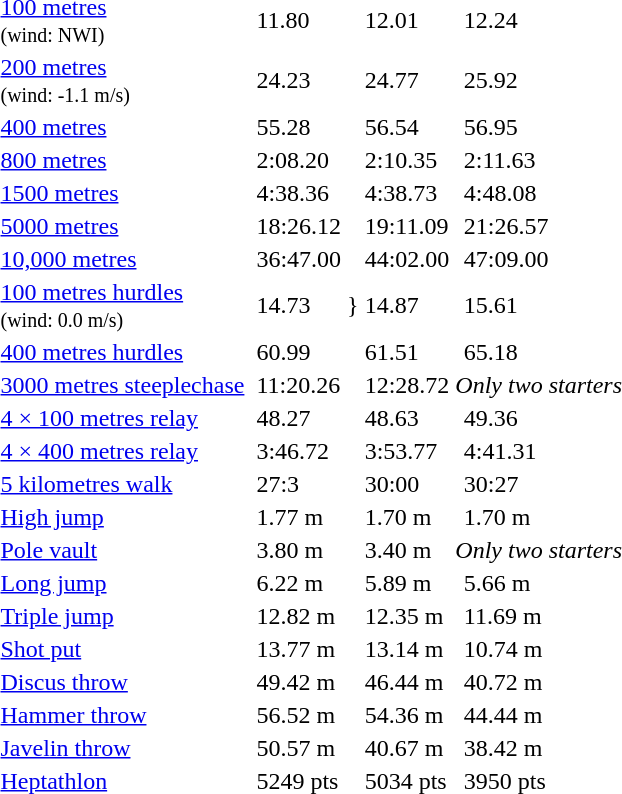<table>
<tr>
<td align=left><a href='#'>100 metres</a><br><small>(wind: NWI)</small></td>
<td></td>
<td>11.80</td>
<td></td>
<td>12.01</td>
<td></td>
<td>12.24</td>
</tr>
<tr>
<td align=left><a href='#'>200 metres</a><br><small>(wind: -1.1 m/s)</small></td>
<td></td>
<td>24.23</td>
<td></td>
<td>24.77</td>
<td></td>
<td>25.92</td>
</tr>
<tr>
<td align=left><a href='#'>400 metres</a></td>
<td></td>
<td>55.28</td>
<td></td>
<td>56.54</td>
<td></td>
<td>56.95</td>
</tr>
<tr>
<td align=left><a href='#'>800 metres</a></td>
<td></td>
<td>2:08.20</td>
<td></td>
<td>2:10.35</td>
<td></td>
<td>2:11.63</td>
</tr>
<tr>
<td align=left><a href='#'>1500 metres</a></td>
<td></td>
<td>4:38.36</td>
<td></td>
<td>4:38.73</td>
<td></td>
<td>4:48.08</td>
</tr>
<tr>
<td align=left><a href='#'>5000 metres</a></td>
<td></td>
<td>18:26.12</td>
<td></td>
<td>19:11.09</td>
<td></td>
<td>21:26.57</td>
</tr>
<tr>
<td align=left><a href='#'>10,000 metres</a></td>
<td></td>
<td>36:47.00</td>
<td></td>
<td>44:02.00</td>
<td></td>
<td>47:09.00</td>
</tr>
<tr>
<td align=left><a href='#'>100 metres hurdles</a><br><small>(wind: 0.0 m/s)</small></td>
<td></td>
<td>14.73</td>
<td>}</td>
<td>14.87</td>
<td></td>
<td>15.61</td>
</tr>
<tr>
<td align=left><a href='#'>400 metres hurdles</a></td>
<td></td>
<td>60.99</td>
<td></td>
<td>61.51</td>
<td></td>
<td>65.18</td>
</tr>
<tr>
<td align=left><a href='#'>3000 metres steeplechase</a></td>
<td></td>
<td>11:20.26 </td>
<td></td>
<td>12:28.72</td>
<td colspan=2><em>Only two starters</em></td>
</tr>
<tr>
<td align=left><a href='#'>4 × 100 metres relay</a></td>
<td valign="top"></td>
<td>48.27</td>
<td valign="top"></td>
<td>48.63</td>
<td valign="top"></td>
<td>49.36</td>
</tr>
<tr>
<td align=left><a href='#'>4 × 400 metres relay</a></td>
<td valign="top"></td>
<td>3:46.72</td>
<td valign="top"></td>
<td>3:53.77</td>
<td valign="top"></td>
<td>4:41.31</td>
</tr>
<tr>
<td align=left><a href='#'>5 kilometres walk</a></td>
<td></td>
<td>27:3</td>
<td></td>
<td>30:00</td>
<td></td>
<td>30:27</td>
</tr>
<tr>
<td align=left><a href='#'>High jump</a></td>
<td></td>
<td>1.77 m </td>
<td></td>
<td>1.70 m</td>
<td></td>
<td>1.70  m</td>
</tr>
<tr>
<td align=left><a href='#'>Pole vault</a></td>
<td></td>
<td>3.80 m </td>
<td></td>
<td>3.40 m</td>
<td colspan=2><em>Only two starters</em></td>
</tr>
<tr>
<td align=left><a href='#'>Long jump</a></td>
<td></td>
<td>6.22 m </td>
<td></td>
<td>5.89 m</td>
<td></td>
<td>5.66 m</td>
</tr>
<tr>
<td align=left><a href='#'>Triple jump</a></td>
<td></td>
<td>12.82 m </td>
<td></td>
<td>12.35 m</td>
<td></td>
<td>11.69 m</td>
</tr>
<tr>
<td align=left><a href='#'>Shot put</a></td>
<td></td>
<td>13.77 m</td>
<td></td>
<td>13.14 m</td>
<td></td>
<td>10.74 m</td>
</tr>
<tr>
<td align=left><a href='#'>Discus throw</a></td>
<td></td>
<td>49.42 m </td>
<td></td>
<td>46.44 m</td>
<td></td>
<td>40.72 m</td>
</tr>
<tr>
<td align=left><a href='#'>Hammer throw</a></td>
<td></td>
<td>56.52 m </td>
<td></td>
<td>54.36 m</td>
<td></td>
<td>44.44 m</td>
</tr>
<tr>
<td align=left><a href='#'>Javelin throw</a></td>
<td></td>
<td>50.57 m </td>
<td></td>
<td>40.67 m</td>
<td></td>
<td>38.42 m</td>
</tr>
<tr>
<td align=left><a href='#'>Heptathlon</a></td>
<td></td>
<td>5249 pts</td>
<td></td>
<td>5034 pts</td>
<td></td>
<td>3950 pts</td>
</tr>
</table>
